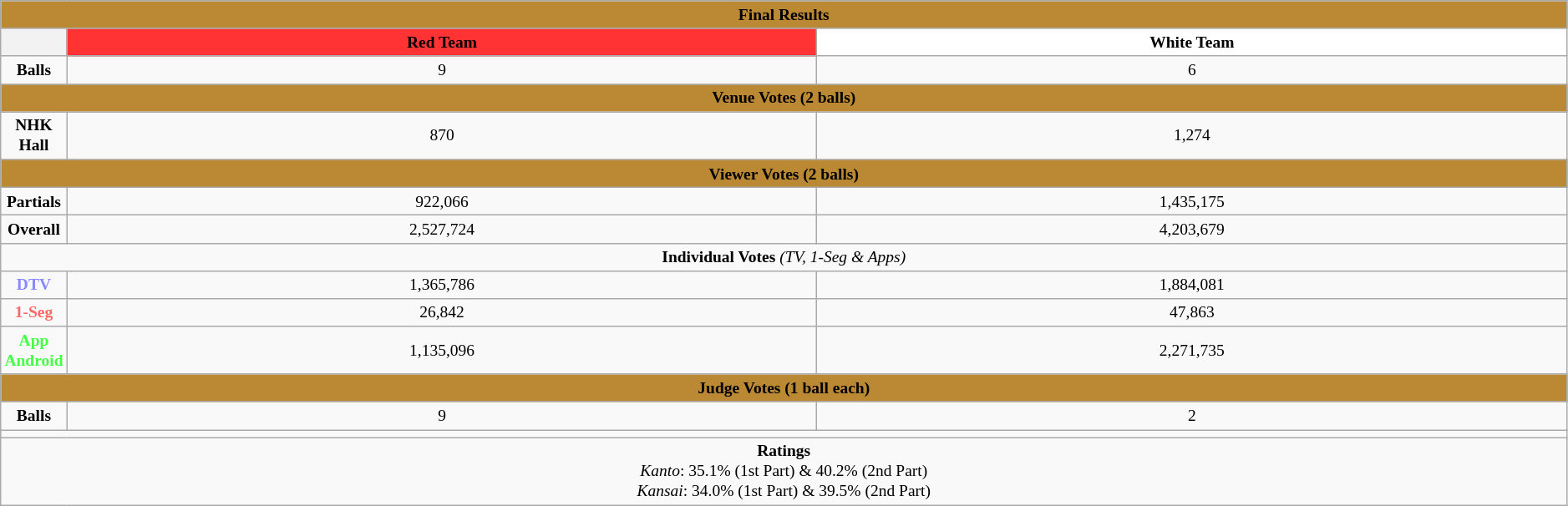<table class="wikitable" style="font-size:small; text-align:center">
<tr>
<th colspan="4" style="background: #b83; wid: 50%;"><strong>Final Results</strong></th>
</tr>
<tr>
<th style="background: #White; wid: 50%;"></th>
<th style="background: #f33; width: 50%;">Red Team</th>
<th style="background: #fff; width: 50%;">White Team</th>
</tr>
<tr>
<td><strong>Balls</strong></td>
<td>9</td>
<td>6</td>
</tr>
<tr>
<th colspan="4" style="background: #b83; wid: 50%;"><strong>Venue Votes (2 balls)</strong></th>
</tr>
<tr>
<td><strong>NHK Hall</strong></td>
<td>870</td>
<td>1,274</td>
</tr>
<tr>
<th colspan="4" style="background: #b83; wid: 50%;"><strong>Viewer Votes (2 balls)</strong></th>
</tr>
<tr>
<td><strong>Partials</strong></td>
<td>922,066</td>
<td>1,435,175</td>
</tr>
<tr>
<td><strong>Overall</strong></td>
<td>2,527,724</td>
<td>4,203,679</td>
</tr>
<tr>
<td colspan="4" style="background: #;"><strong>Individual Votes</strong> <em>(TV, 1-Seg & Apps)</em></td>
</tr>
<tr>
<td style="color: #88f;"><strong>DTV</strong></td>
<td>1,365,786</td>
<td>1,884,081</td>
</tr>
<tr>
<td style="color: #f66;"><strong>1-Seg</strong></td>
<td>26,842</td>
<td>47,863</td>
</tr>
<tr>
<td style="color: #4f4;"><strong>App Android</strong></td>
<td>1,135,096</td>
<td>2,271,735</td>
</tr>
<tr>
<th colspan="4" style="background: #b83; wid: 50%;"><strong>Judge Votes (1 ball each)</strong></th>
</tr>
<tr>
<td><strong>Balls</strong></td>
<td>9</td>
<td>2</td>
</tr>
<tr>
<td colspan="4"></td>
</tr>
<tr>
<td Colspan="3"><strong>Ratings</strong><br><em>Kanto</em>: 35.1% (1st Part) & 40.2% (2nd Part)<br><em>Kansai</em>: 34.0% (1st Part) & 39.5% (2nd Part)</td>
</tr>
</table>
